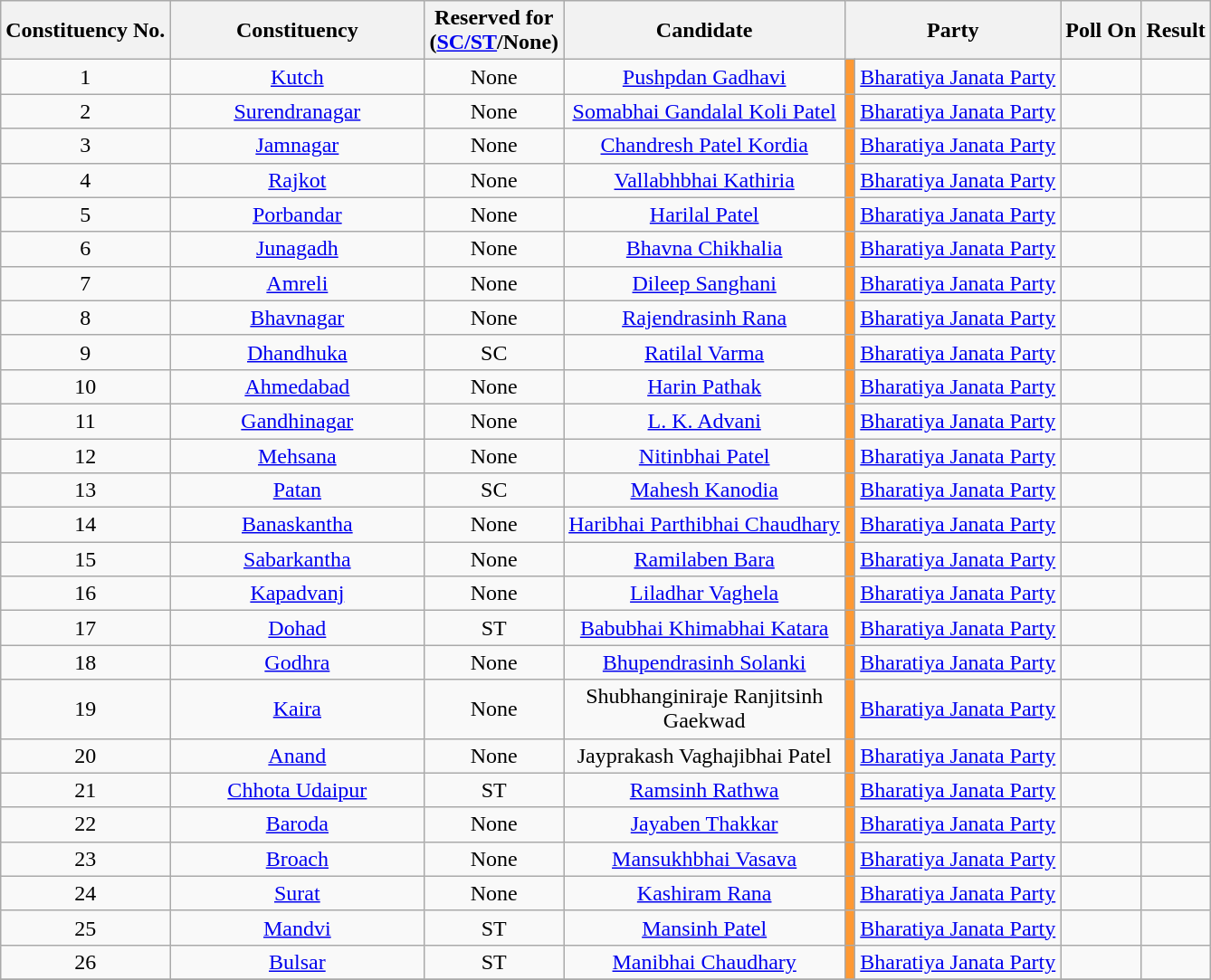<table class="wikitable sortable" style="text-align:center">
<tr>
<th>Constituency No.</th>
<th style="width:180px;">Constituency</th>
<th>Reserved for<br>(<a href='#'>SC/ST</a>/None)</th>
<th style="width:200px;">Candidate</th>
<th colspan="2">Party</th>
<th>Poll On</th>
<th>Result</th>
</tr>
<tr>
<td>1</td>
<td><a href='#'>Kutch</a></td>
<td>None</td>
<td><a href='#'>Pushpdan Gadhavi</a></td>
<td bgcolor=#FF9933></td>
<td><a href='#'>Bharatiya Janata Party</a></td>
<td></td>
<td></td>
</tr>
<tr>
<td>2</td>
<td><a href='#'>Surendranagar</a></td>
<td>None</td>
<td><a href='#'>Somabhai Gandalal Koli Patel</a></td>
<td bgcolor=#FF9933></td>
<td><a href='#'>Bharatiya Janata Party</a></td>
<td></td>
<td></td>
</tr>
<tr>
<td>3</td>
<td><a href='#'>Jamnagar</a></td>
<td>None</td>
<td><a href='#'>Chandresh Patel Kordia</a></td>
<td bgcolor=#FF9933></td>
<td><a href='#'>Bharatiya Janata Party</a></td>
<td></td>
<td></td>
</tr>
<tr>
<td>4</td>
<td><a href='#'>Rajkot</a></td>
<td>None</td>
<td><a href='#'>Vallabhbhai Kathiria</a></td>
<td bgcolor=#FF9933></td>
<td><a href='#'>Bharatiya Janata Party</a></td>
<td></td>
<td></td>
</tr>
<tr>
<td>5</td>
<td><a href='#'>Porbandar</a></td>
<td>None</td>
<td><a href='#'>Harilal Patel</a></td>
<td bgcolor=#FF9933></td>
<td><a href='#'>Bharatiya Janata Party</a></td>
<td></td>
<td></td>
</tr>
<tr>
<td>6</td>
<td><a href='#'>Junagadh</a></td>
<td>None</td>
<td><a href='#'>Bhavna Chikhalia</a></td>
<td bgcolor=#FF9933></td>
<td><a href='#'>Bharatiya Janata Party</a></td>
<td></td>
<td></td>
</tr>
<tr>
<td>7</td>
<td><a href='#'>Amreli</a></td>
<td>None</td>
<td><a href='#'>Dileep Sanghani</a></td>
<td bgcolor=#FF9933></td>
<td><a href='#'>Bharatiya Janata Party</a></td>
<td></td>
<td></td>
</tr>
<tr>
<td>8</td>
<td><a href='#'>Bhavnagar</a></td>
<td>None</td>
<td><a href='#'>Rajendrasinh Rana</a></td>
<td bgcolor=#FF9933></td>
<td><a href='#'>Bharatiya Janata Party</a></td>
<td></td>
<td></td>
</tr>
<tr>
<td>9</td>
<td><a href='#'>Dhandhuka</a></td>
<td>SC</td>
<td><a href='#'>Ratilal Varma</a></td>
<td bgcolor=#FF9933></td>
<td><a href='#'>Bharatiya Janata Party</a></td>
<td></td>
<td></td>
</tr>
<tr>
<td>10</td>
<td><a href='#'>Ahmedabad</a></td>
<td>None</td>
<td><a href='#'>Harin Pathak</a></td>
<td bgcolor=#FF9933></td>
<td><a href='#'>Bharatiya Janata Party</a></td>
<td></td>
<td></td>
</tr>
<tr>
<td>11</td>
<td><a href='#'>Gandhinagar</a></td>
<td>None</td>
<td><a href='#'>L. K. Advani</a></td>
<td bgcolor=#FF9933></td>
<td><a href='#'>Bharatiya Janata Party</a></td>
<td></td>
<td></td>
</tr>
<tr>
<td>12</td>
<td><a href='#'>Mehsana</a></td>
<td>None</td>
<td><a href='#'>Nitinbhai Patel</a></td>
<td bgcolor=#FF9933></td>
<td><a href='#'>Bharatiya Janata Party</a></td>
<td></td>
<td></td>
</tr>
<tr>
<td>13</td>
<td><a href='#'>Patan</a></td>
<td>SC</td>
<td><a href='#'>Mahesh Kanodia</a></td>
<td bgcolor=#FF9933></td>
<td><a href='#'>Bharatiya Janata Party</a></td>
<td></td>
<td></td>
</tr>
<tr>
<td>14</td>
<td><a href='#'>Banaskantha</a></td>
<td>None</td>
<td><a href='#'>Haribhai Parthibhai Chaudhary</a></td>
<td bgcolor=#FF9933></td>
<td><a href='#'>Bharatiya Janata Party</a></td>
<td></td>
<td></td>
</tr>
<tr>
<td>15</td>
<td><a href='#'>Sabarkantha</a></td>
<td>None</td>
<td><a href='#'>Ramilaben Bara</a></td>
<td bgcolor=#FF9933></td>
<td><a href='#'>Bharatiya Janata Party</a></td>
<td></td>
<td></td>
</tr>
<tr>
<td>16</td>
<td><a href='#'>Kapadvanj</a></td>
<td>None</td>
<td><a href='#'>Liladhar Vaghela</a></td>
<td bgcolor=#FF9933></td>
<td><a href='#'>Bharatiya Janata Party</a></td>
<td></td>
<td></td>
</tr>
<tr>
<td>17</td>
<td><a href='#'>Dohad</a></td>
<td>ST</td>
<td><a href='#'>Babubhai Khimabhai Katara</a></td>
<td bgcolor=#FF9933></td>
<td><a href='#'>Bharatiya Janata Party</a></td>
<td></td>
<td></td>
</tr>
<tr>
<td>18</td>
<td><a href='#'>Godhra</a></td>
<td>None</td>
<td><a href='#'>Bhupendrasinh Solanki</a></td>
<td bgcolor=#FF9933></td>
<td><a href='#'>Bharatiya Janata Party</a></td>
<td></td>
<td></td>
</tr>
<tr>
<td>19</td>
<td><a href='#'>Kaira</a></td>
<td>None</td>
<td>Shubhanginiraje Ranjitsinh Gaekwad</td>
<td bgcolor=#FF9933></td>
<td><a href='#'>Bharatiya Janata Party</a></td>
<td></td>
<td></td>
</tr>
<tr>
<td>20</td>
<td><a href='#'>Anand</a></td>
<td>None</td>
<td>Jayprakash Vaghajibhai Patel</td>
<td bgcolor=#FF9933></td>
<td><a href='#'>Bharatiya Janata Party</a></td>
<td></td>
<td></td>
</tr>
<tr>
<td>21</td>
<td><a href='#'>Chhota Udaipur</a></td>
<td>ST</td>
<td><a href='#'>Ramsinh Rathwa</a></td>
<td bgcolor=#FF9933></td>
<td><a href='#'>Bharatiya Janata Party</a></td>
<td></td>
<td></td>
</tr>
<tr>
<td>22</td>
<td><a href='#'>Baroda</a></td>
<td>None</td>
<td><a href='#'>Jayaben Thakkar</a></td>
<td bgcolor=#FF9933></td>
<td><a href='#'>Bharatiya Janata Party</a></td>
<td></td>
<td></td>
</tr>
<tr>
<td>23</td>
<td><a href='#'>Broach</a></td>
<td>None</td>
<td><a href='#'>Mansukhbhai Vasava</a></td>
<td bgcolor=#FF9933></td>
<td><a href='#'>Bharatiya Janata Party</a></td>
<td></td>
<td></td>
</tr>
<tr>
<td>24</td>
<td><a href='#'>Surat</a></td>
<td>None</td>
<td><a href='#'>Kashiram Rana</a></td>
<td bgcolor=#FF9933></td>
<td><a href='#'>Bharatiya Janata Party</a></td>
<td></td>
<td></td>
</tr>
<tr>
<td>25</td>
<td><a href='#'>Mandvi</a></td>
<td>ST</td>
<td><a href='#'>Mansinh Patel</a></td>
<td bgcolor=#FF9933></td>
<td><a href='#'>Bharatiya Janata Party</a></td>
<td></td>
<td></td>
</tr>
<tr>
<td>26</td>
<td><a href='#'>Bulsar</a></td>
<td>ST</td>
<td><a href='#'>Manibhai Chaudhary</a></td>
<td bgcolor=#FF9933></td>
<td><a href='#'>Bharatiya Janata Party</a></td>
<td></td>
<td></td>
</tr>
<tr>
</tr>
</table>
